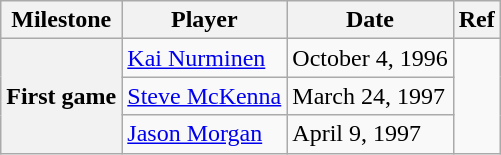<table class="wikitable">
<tr>
<th scope="col">Milestone</th>
<th scope="col">Player</th>
<th scope="col">Date</th>
<th scope="col">Ref</th>
</tr>
<tr>
<th rowspan=3>First game</th>
<td><a href='#'>Kai Nurminen</a></td>
<td>October 4, 1996</td>
<td rowspan=3></td>
</tr>
<tr>
<td><a href='#'>Steve McKenna</a></td>
<td>March 24, 1997</td>
</tr>
<tr>
<td><a href='#'>Jason Morgan</a></td>
<td>April 9, 1997</td>
</tr>
</table>
